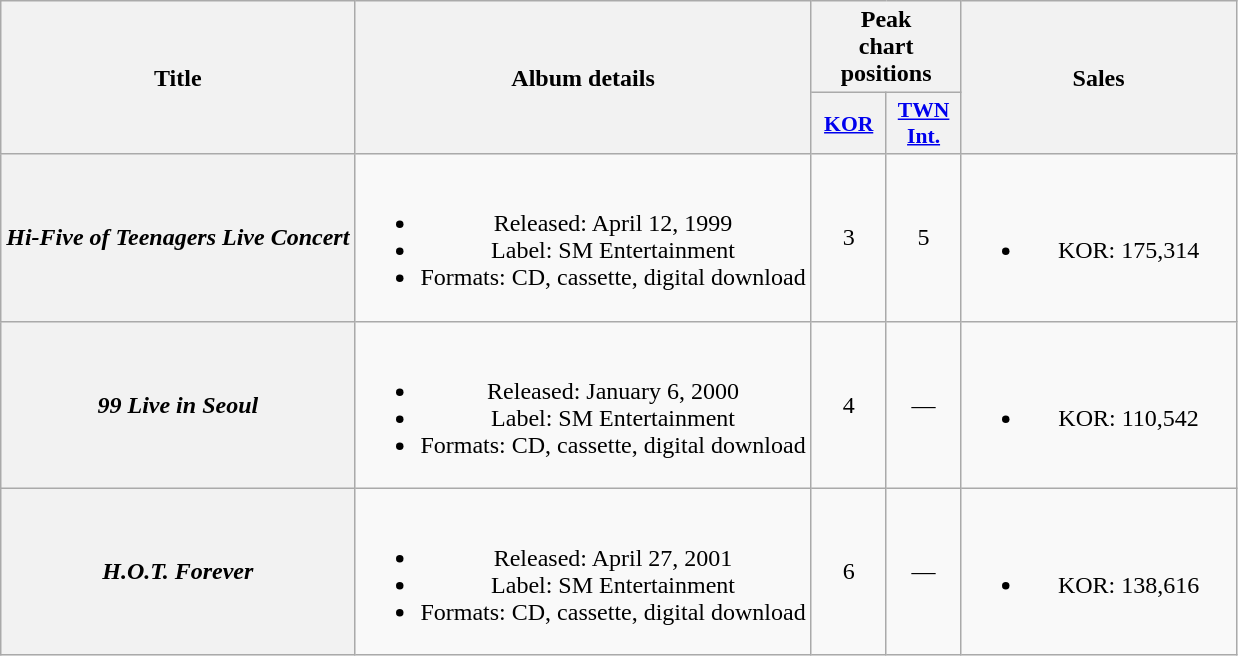<table class="wikitable plainrowheaders" style="text-align:center;">
<tr>
<th scope="col" rowspan="2">Title</th>
<th scope="col" rowspan="2">Album details</th>
<th colspan="2" scope="col">Peak<br>chart<br>positions</th>
<th scope="col" rowspan="2" style="width:11em;">Sales</th>
</tr>
<tr>
<th scope="col" style="width:3em;font-size:90%;"><a href='#'>KOR</a><br></th>
<th scope="col" style="width:3em;font-size:90%;"><a href='#'>TWN Int.</a><br></th>
</tr>
<tr>
<th scope="row"><em>Hi-Five of Teenagers Live Concert</em></th>
<td><br><ul><li>Released: April 12, 1999</li><li>Label: SM Entertainment</li><li>Formats: CD, cassette, digital download</li></ul></td>
<td>3</td>
<td>5</td>
<td><br><ul><li>KOR: 175,314</li></ul></td>
</tr>
<tr>
<th scope="row"><em>99 Live in Seoul</em></th>
<td><br><ul><li>Released: January 6, 2000</li><li>Label: SM Entertainment</li><li>Formats: CD, cassette, digital download</li></ul></td>
<td>4</td>
<td>—</td>
<td><br><ul><li>KOR: 110,542</li></ul></td>
</tr>
<tr>
<th scope="row"><em>H.O.T. Forever</em></th>
<td><br><ul><li>Released: April 27, 2001</li><li>Label: SM Entertainment</li><li>Formats: CD, cassette, digital download</li></ul></td>
<td>6</td>
<td>—</td>
<td><br><ul><li>KOR: 138,616</li></ul></td>
</tr>
</table>
